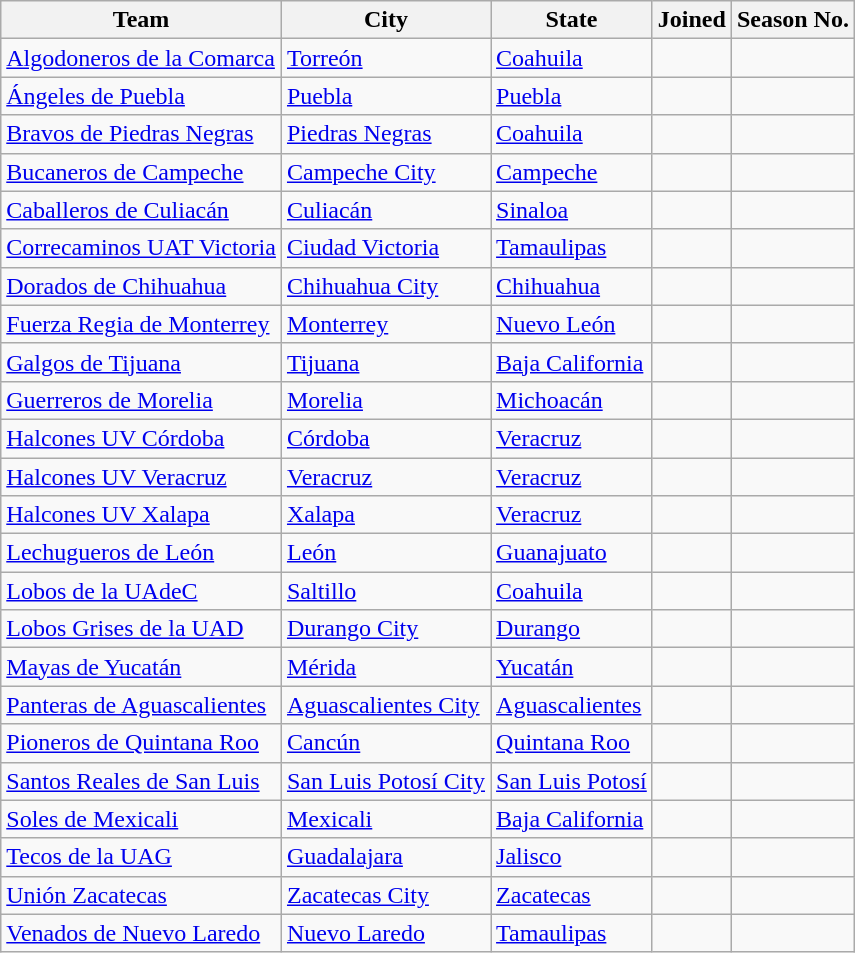<table class="wikitable sortable">
<tr>
<th>Team</th>
<th>City</th>
<th>State</th>
<th>Joined</th>
<th>Season No.</th>
</tr>
<tr>
<td><a href='#'>Algodoneros de la Comarca</a></td>
<td><a href='#'>Torreón</a></td>
<td><a href='#'>Coahuila</a></td>
<td></td>
<td></td>
</tr>
<tr>
<td><a href='#'>Ángeles de Puebla</a></td>
<td><a href='#'>Puebla</a></td>
<td><a href='#'>Puebla</a></td>
<td></td>
<td></td>
</tr>
<tr>
<td><a href='#'>Bravos de Piedras Negras</a></td>
<td><a href='#'>Piedras Negras</a></td>
<td><a href='#'>Coahuila</a></td>
<td></td>
<td></td>
</tr>
<tr>
<td><a href='#'>Bucaneros de Campeche</a></td>
<td><a href='#'>Campeche City</a></td>
<td><a href='#'>Campeche</a></td>
<td></td>
<td></td>
</tr>
<tr>
<td><a href='#'>Caballeros de Culiacán</a></td>
<td><a href='#'>Culiacán</a></td>
<td><a href='#'>Sinaloa</a></td>
<td></td>
<td></td>
</tr>
<tr>
<td><a href='#'>Correcaminos UAT Victoria</a></td>
<td><a href='#'>Ciudad Victoria</a></td>
<td><a href='#'>Tamaulipas</a></td>
<td></td>
<td></td>
</tr>
<tr>
<td><a href='#'>Dorados de Chihuahua</a></td>
<td><a href='#'>Chihuahua City</a></td>
<td><a href='#'>Chihuahua</a></td>
<td></td>
<td></td>
</tr>
<tr>
<td><a href='#'>Fuerza Regia de Monterrey</a></td>
<td><a href='#'>Monterrey</a></td>
<td><a href='#'>Nuevo León</a></td>
<td></td>
<td></td>
</tr>
<tr>
<td><a href='#'>Galgos de Tijuana</a></td>
<td><a href='#'>Tijuana</a></td>
<td><a href='#'>Baja California</a></td>
<td></td>
<td></td>
</tr>
<tr>
<td><a href='#'>Guerreros de Morelia</a></td>
<td><a href='#'>Morelia</a></td>
<td><a href='#'>Michoacán</a></td>
<td></td>
<td></td>
</tr>
<tr>
<td><a href='#'>Halcones UV Córdoba</a></td>
<td><a href='#'>Córdoba</a></td>
<td><a href='#'>Veracruz</a></td>
<td></td>
<td></td>
</tr>
<tr>
<td><a href='#'>Halcones UV Veracruz</a></td>
<td><a href='#'>Veracruz</a></td>
<td><a href='#'>Veracruz</a></td>
<td></td>
<td></td>
</tr>
<tr>
<td><a href='#'>Halcones UV Xalapa</a></td>
<td><a href='#'>Xalapa</a></td>
<td><a href='#'>Veracruz</a></td>
<td></td>
<td></td>
</tr>
<tr>
<td><a href='#'>Lechugueros de León</a></td>
<td><a href='#'>León</a></td>
<td><a href='#'>Guanajuato</a></td>
<td></td>
<td></td>
</tr>
<tr>
<td><a href='#'>Lobos de la UAdeC</a></td>
<td><a href='#'>Saltillo</a></td>
<td><a href='#'>Coahuila</a></td>
<td></td>
<td></td>
</tr>
<tr>
<td><a href='#'>Lobos Grises de la UAD</a></td>
<td><a href='#'>Durango City</a></td>
<td><a href='#'>Durango</a></td>
<td></td>
<td></td>
</tr>
<tr>
<td><a href='#'>Mayas de Yucatán</a></td>
<td><a href='#'>Mérida</a></td>
<td><a href='#'>Yucatán</a></td>
<td></td>
<td></td>
</tr>
<tr>
<td><a href='#'>Panteras de Aguascalientes</a></td>
<td><a href='#'>Aguascalientes City</a></td>
<td><a href='#'>Aguascalientes</a></td>
<td></td>
<td></td>
</tr>
<tr>
<td><a href='#'>Pioneros de Quintana Roo</a></td>
<td><a href='#'>Cancún</a></td>
<td><a href='#'>Quintana Roo</a></td>
<td></td>
<td></td>
</tr>
<tr>
<td><a href='#'>Santos Reales de San Luis</a></td>
<td><a href='#'>San Luis Potosí City</a></td>
<td><a href='#'>San Luis Potosí</a></td>
<td></td>
<td></td>
</tr>
<tr>
<td><a href='#'>Soles de Mexicali</a></td>
<td><a href='#'>Mexicali</a></td>
<td><a href='#'>Baja California</a></td>
<td></td>
<td></td>
</tr>
<tr>
<td><a href='#'>Tecos de la UAG</a></td>
<td><a href='#'>Guadalajara</a></td>
<td><a href='#'>Jalisco</a></td>
<td></td>
<td></td>
</tr>
<tr>
<td><a href='#'>Unión Zacatecas</a></td>
<td><a href='#'>Zacatecas City</a></td>
<td><a href='#'>Zacatecas</a></td>
<td></td>
<td></td>
</tr>
<tr>
<td><a href='#'>Venados de Nuevo Laredo</a></td>
<td><a href='#'>Nuevo Laredo</a></td>
<td><a href='#'>Tamaulipas</a></td>
<td></td>
<td></td>
</tr>
</table>
